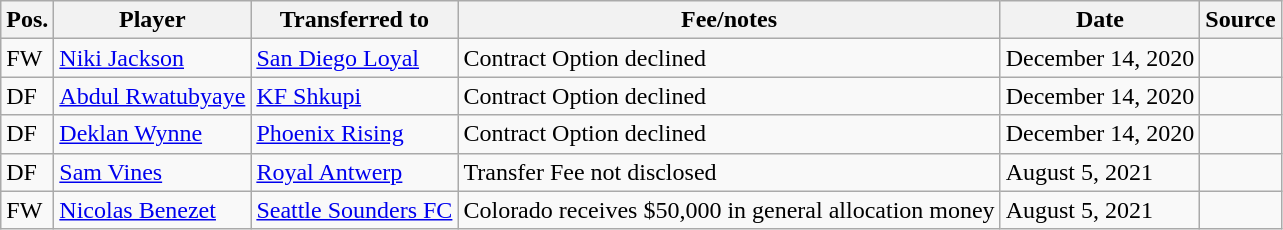<table class="wikitable sortable" style="text-align:left">
<tr>
<th><strong>Pos.</strong></th>
<th><strong>Player</strong></th>
<th><strong>Transferred to</strong></th>
<th><strong>Fee/notes</strong></th>
<th><strong>Date</strong></th>
<th><strong>Source</strong></th>
</tr>
<tr>
<td>FW</td>
<td> <a href='#'>Niki Jackson</a></td>
<td> <a href='#'>San Diego Loyal</a></td>
<td>Contract Option declined</td>
<td>December 14, 2020</td>
<td></td>
</tr>
<tr>
<td>DF</td>
<td> <a href='#'>Abdul Rwatubyaye</a></td>
<td> <a href='#'>KF Shkupi</a></td>
<td>Contract Option declined</td>
<td>December 14, 2020</td>
<td></td>
</tr>
<tr>
<td>DF</td>
<td> <a href='#'>Deklan Wynne</a></td>
<td> <a href='#'>Phoenix Rising</a></td>
<td>Contract Option declined</td>
<td>December 14, 2020</td>
<td></td>
</tr>
<tr>
<td>DF</td>
<td> <a href='#'>Sam Vines</a></td>
<td> <a href='#'>Royal Antwerp</a></td>
<td>Transfer Fee not disclosed</td>
<td>August 5, 2021</td>
<td></td>
</tr>
<tr>
<td>FW</td>
<td> <a href='#'>Nicolas Benezet</a></td>
<td> <a href='#'>Seattle Sounders FC</a></td>
<td>Colorado receives $50,000 in general allocation money</td>
<td>August 5, 2021</td>
<td></td>
</tr>
</table>
